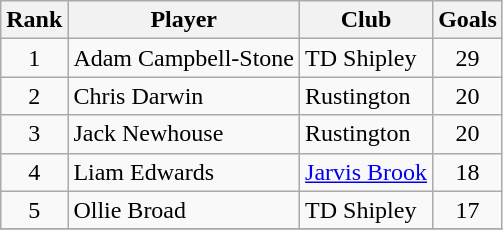<table class="wikitable" style="text-align:center">
<tr>
<th>Rank</th>
<th>Player</th>
<th>Club</th>
<th>Goals</th>
</tr>
<tr>
<td>1</td>
<td align="left">Adam Campbell-Stone</td>
<td align="left">TD Shipley</td>
<td>29</td>
</tr>
<tr>
<td>2</td>
<td align="left">Chris Darwin</td>
<td align="left">Rustington</td>
<td>20</td>
</tr>
<tr>
<td>3</td>
<td align="left">Jack Newhouse</td>
<td align="left">Rustington</td>
<td>20</td>
</tr>
<tr>
<td>4</td>
<td align="left">Liam Edwards</td>
<td align="left"><a href='#'>Jarvis Brook</a></td>
<td>18</td>
</tr>
<tr>
<td>5</td>
<td align="left">Ollie Broad</td>
<td align="left">TD Shipley</td>
<td>17</td>
</tr>
<tr>
</tr>
</table>
